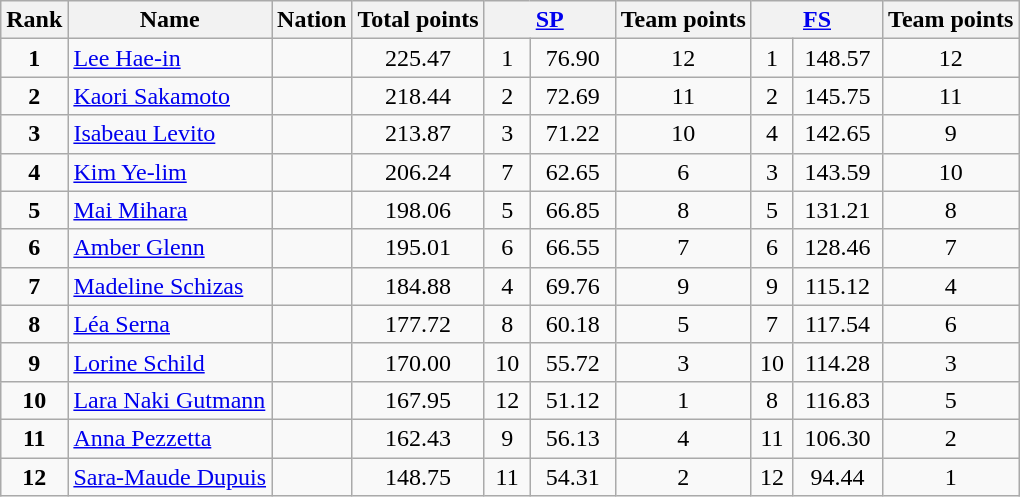<table class="wikitable sortable">
<tr>
<th>Rank</th>
<th>Name</th>
<th>Nation</th>
<th>Total points</th>
<th colspan="2" width="80px"><a href='#'>SP</a></th>
<th>Team points</th>
<th colspan="2" width="80px"><a href='#'>FS</a></th>
<th>Team points</th>
</tr>
<tr>
<td style="text-align: center;"><strong>1</strong></td>
<td><a href='#'>Lee Hae-in</a></td>
<td></td>
<td style="text-align: center;">225.47</td>
<td style="text-align: center;">1</td>
<td style="text-align: center;">76.90</td>
<td style="text-align: center;">12</td>
<td style="text-align: center;">1</td>
<td style="text-align: center;">148.57</td>
<td style="text-align: center;">12</td>
</tr>
<tr>
<td style="text-align: center;"><strong>2</strong></td>
<td><a href='#'>Kaori Sakamoto</a></td>
<td></td>
<td style="text-align: center;">218.44</td>
<td style="text-align: center;">2</td>
<td style="text-align: center;">72.69</td>
<td style="text-align: center;">11</td>
<td style="text-align: center;">2</td>
<td style="text-align: center;">145.75</td>
<td style="text-align: center;">11</td>
</tr>
<tr>
<td style="text-align: center;"><strong>3</strong></td>
<td><a href='#'>Isabeau Levito</a></td>
<td></td>
<td style="text-align: center;">213.87</td>
<td style="text-align: center;">3</td>
<td style="text-align: center;">71.22</td>
<td style="text-align: center;">10</td>
<td style="text-align: center;">4</td>
<td style="text-align: center;">142.65</td>
<td style="text-align: center;">9</td>
</tr>
<tr>
<td style="text-align: center;"><strong>4</strong></td>
<td><a href='#'>Kim Ye-lim</a></td>
<td></td>
<td style="text-align: center;">206.24</td>
<td style="text-align: center;">7</td>
<td style="text-align: center;">62.65</td>
<td style="text-align: center;">6</td>
<td style="text-align: center;">3</td>
<td style="text-align: center;">143.59</td>
<td style="text-align: center;">10</td>
</tr>
<tr>
<td style="text-align: center;"><strong>5</strong></td>
<td><a href='#'>Mai Mihara</a></td>
<td></td>
<td style="text-align: center;">198.06</td>
<td style="text-align: center;">5</td>
<td style="text-align: center;">66.85</td>
<td style="text-align: center;">8</td>
<td style="text-align: center;">5</td>
<td style="text-align: center;">131.21</td>
<td style="text-align: center;">8</td>
</tr>
<tr>
<td style="text-align: center;"><strong>6</strong></td>
<td><a href='#'>Amber Glenn</a></td>
<td></td>
<td style="text-align: center;">195.01</td>
<td style="text-align: center;">6</td>
<td style="text-align: center;">66.55</td>
<td style="text-align: center;">7</td>
<td style="text-align: center;">6</td>
<td style="text-align: center;">128.46</td>
<td style="text-align: center;">7</td>
</tr>
<tr>
<td style="text-align: center;"><strong>7</strong></td>
<td><a href='#'>Madeline Schizas</a></td>
<td></td>
<td style="text-align: center;">184.88</td>
<td style="text-align: center;">4</td>
<td style="text-align: center;">69.76</td>
<td style="text-align: center;">9</td>
<td style="text-align: center;">9</td>
<td style="text-align: center;">115.12</td>
<td style="text-align: center;">4</td>
</tr>
<tr>
<td style="text-align: center;"><strong>8</strong></td>
<td><a href='#'>Léa Serna</a></td>
<td></td>
<td style="text-align: center;">177.72</td>
<td style="text-align: center;">8</td>
<td style="text-align: center;">60.18</td>
<td style="text-align: center;">5</td>
<td style="text-align: center;">7</td>
<td style="text-align: center;">117.54</td>
<td style="text-align: center;">6</td>
</tr>
<tr>
<td style="text-align: center;"><strong>9</strong></td>
<td><a href='#'>Lorine Schild</a></td>
<td></td>
<td style="text-align: center;">170.00</td>
<td style="text-align: center;">10</td>
<td style="text-align: center;">55.72</td>
<td style="text-align: center;">3</td>
<td style="text-align: center;">10</td>
<td style="text-align: center;">114.28</td>
<td style="text-align: center;">3</td>
</tr>
<tr>
<td style="text-align: center;"><strong>10</strong></td>
<td><a href='#'>Lara Naki Gutmann</a></td>
<td></td>
<td style="text-align: center;">167.95</td>
<td style="text-align: center;">12</td>
<td style="text-align: center;">51.12</td>
<td style="text-align: center;">1</td>
<td style="text-align: center;">8</td>
<td style="text-align: center;">116.83</td>
<td style="text-align: center;">5</td>
</tr>
<tr>
<td style="text-align: center;"><strong>11</strong></td>
<td><a href='#'>Anna Pezzetta</a></td>
<td></td>
<td style="text-align: center;">162.43</td>
<td style="text-align: center;">9</td>
<td style="text-align: center;">56.13</td>
<td style="text-align: center;">4</td>
<td style="text-align: center;">11</td>
<td style="text-align: center;">106.30</td>
<td style="text-align: center;">2</td>
</tr>
<tr>
<td style="text-align: center;"><strong>12</strong></td>
<td><a href='#'>Sara-Maude Dupuis</a></td>
<td></td>
<td style="text-align: center;">148.75</td>
<td style="text-align: center;">11</td>
<td style="text-align: center;">54.31</td>
<td style="text-align: center;">2</td>
<td style="text-align: center;">12</td>
<td style="text-align: center;">94.44</td>
<td style="text-align: center;">1</td>
</tr>
</table>
